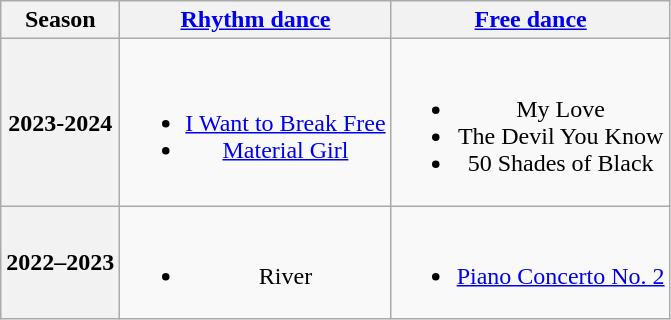<table class="wikitable" style="text-align:center">
<tr>
<th>Season</th>
<th><a href='#'>Rhythm dance</a></th>
<th><a href='#'>Free dance</a></th>
</tr>
<tr>
<th>2023-2024</th>
<td><br><ul><li><a href='#'>I Want to Break Free</a> <br> </li><li><a href='#'>Material Girl</a> <br> </li></ul></td>
<td><br><ul><li>My Love</li><li>The Devil You Know</li><li>50 Shades of Black<br></li></ul></td>
</tr>
<tr>
<th>2022–2023</th>
<td><br><ul><li>River <br> </li></ul></td>
<td><br><ul><li><a href='#'>Piano Concerto No. 2</a><br></li></ul></td>
</tr>
</table>
